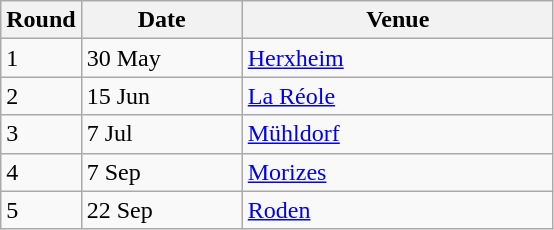<table class="wikitable" style="font-size: 100%">
<tr>
<th width=30>Round</th>
<th width=100>Date</th>
<th width=200>Venue</th>
</tr>
<tr>
<td>1</td>
<td>30 May</td>
<td> <a href='#'>Herxheim</a></td>
</tr>
<tr>
<td>2</td>
<td>15 Jun</td>
<td> <a href='#'>La Réole</a></td>
</tr>
<tr>
<td>3</td>
<td>7 Jul</td>
<td> <a href='#'>Mühldorf</a></td>
</tr>
<tr>
<td>4</td>
<td>7 Sep</td>
<td> <a href='#'>Morizes</a></td>
</tr>
<tr>
<td>5</td>
<td>22 Sep</td>
<td> <a href='#'>Roden</a></td>
</tr>
</table>
